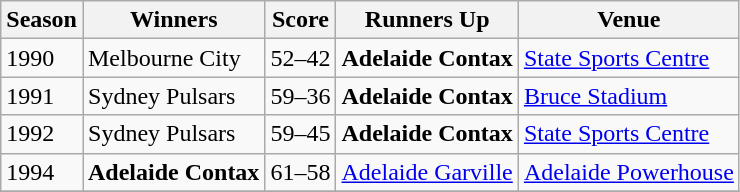<table class="wikitable collapsible">
<tr>
<th>Season</th>
<th>Winners</th>
<th>Score</th>
<th>Runners Up</th>
<th>Venue</th>
</tr>
<tr>
<td>1990 </td>
<td>Melbourne City</td>
<td>52–42</td>
<td><strong>Adelaide Contax</strong></td>
<td><a href='#'>State Sports Centre</a></td>
</tr>
<tr>
<td>1991 </td>
<td>Sydney Pulsars</td>
<td>59–36</td>
<td><strong>Adelaide Contax</strong></td>
<td><a href='#'>Bruce Stadium</a></td>
</tr>
<tr>
<td>1992</td>
<td>Sydney Pulsars</td>
<td>59–45</td>
<td><strong>Adelaide Contax</strong></td>
<td><a href='#'>State Sports Centre</a></td>
</tr>
<tr>
<td>1994 </td>
<td><strong>Adelaide Contax</strong></td>
<td>61–58</td>
<td><a href='#'>Adelaide Garville</a></td>
<td><a href='#'>Adelaide Powerhouse</a></td>
</tr>
<tr>
</tr>
</table>
